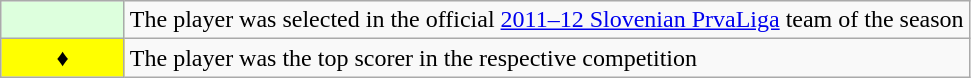<table class="wikitable">
<tr>
<td width="75px" bgcolor="#ddffdd" align="center"></td>
<td>The player was selected in the official <a href='#'>2011–12 Slovenian PrvaLiga</a> team of the season</td>
</tr>
<tr>
<td width="75px" bgcolor="#ffff00" align="center">♦</td>
<td>The player was the top scorer in the respective competition</td>
</tr>
</table>
